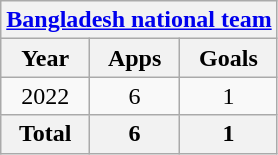<table class=wikitable style=text-align:center>
<tr>
<th colspan=3><a href='#'>Bangladesh national team</a></th>
</tr>
<tr>
<th>Year</th>
<th>Apps</th>
<th>Goals</th>
</tr>
<tr>
<td>2022</td>
<td>6</td>
<td>1</td>
</tr>
<tr>
<th colspan=1>Total</th>
<th>6</th>
<th>1</th>
</tr>
</table>
